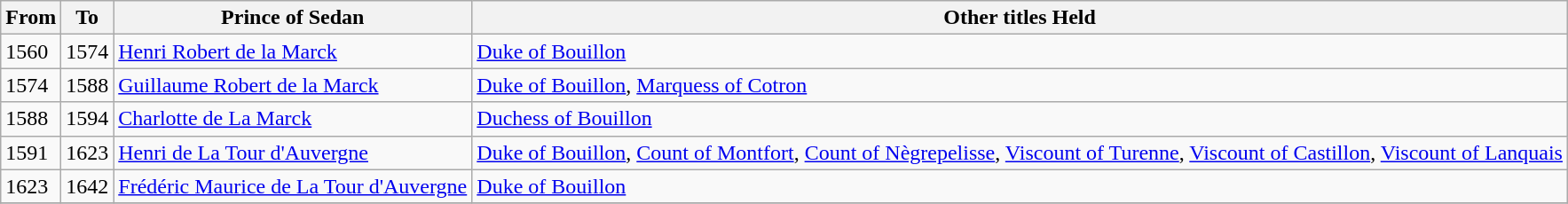<table class="wikitable">
<tr>
<th>From</th>
<th>To</th>
<th>Prince of Sedan</th>
<th>Other titles Held</th>
</tr>
<tr>
<td>1560</td>
<td>1574</td>
<td><a href='#'>Henri Robert de la Marck</a></td>
<td><a href='#'>Duke of Bouillon</a></td>
</tr>
<tr>
<td>1574</td>
<td>1588</td>
<td><a href='#'>Guillaume Robert de la Marck</a></td>
<td><a href='#'>Duke of Bouillon</a>, <a href='#'>Marquess of Cotron</a></td>
</tr>
<tr>
<td>1588</td>
<td>1594</td>
<td><a href='#'>Charlotte de La Marck</a></td>
<td><a href='#'>Duchess of Bouillon</a></td>
</tr>
<tr>
<td>1591</td>
<td>1623</td>
<td><a href='#'>Henri de La Tour d'Auvergne</a></td>
<td><a href='#'>Duke of Bouillon</a>, <a href='#'>Count of Montfort</a>, <a href='#'>Count of Nègrepelisse</a>, <a href='#'>Viscount of Turenne</a>, <a href='#'>Viscount of Castillon</a>, <a href='#'>Viscount of Lanquais</a></td>
</tr>
<tr>
<td>1623</td>
<td>1642</td>
<td><a href='#'>Frédéric Maurice de La Tour d'Auvergne</a></td>
<td><a href='#'>Duke of Bouillon</a></td>
</tr>
<tr>
</tr>
</table>
